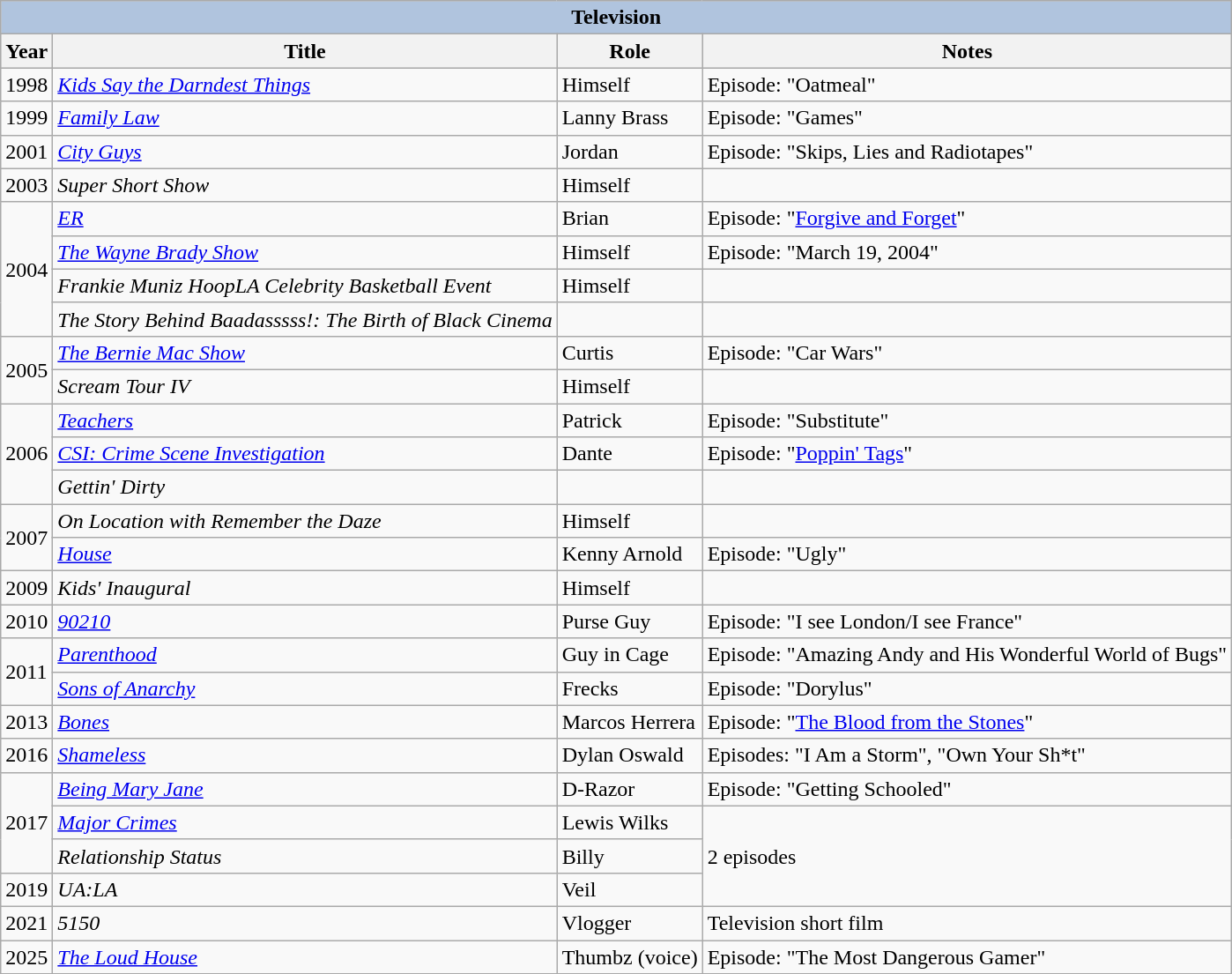<table class="wikitable">
<tr style="background:#ccc; text-align:center;">
<th colspan="4" style="background: LightSteelBlue;">Television</th>
</tr>
<tr style="background:#ccc; text-align:center;">
<th>Year</th>
<th>Title</th>
<th>Role</th>
<th>Notes</th>
</tr>
<tr>
<td>1998</td>
<td><em><a href='#'>Kids Say the Darndest Things</a></em></td>
<td>Himself</td>
<td>Episode: "Oatmeal"</td>
</tr>
<tr>
<td>1999</td>
<td><em><a href='#'>Family Law</a></em></td>
<td>Lanny Brass</td>
<td>Episode: "Games"</td>
</tr>
<tr>
<td>2001</td>
<td><em><a href='#'>City Guys</a></em></td>
<td>Jordan</td>
<td>Episode: "Skips, Lies and Radiotapes"</td>
</tr>
<tr>
<td>2003</td>
<td><em>Super Short Show</em></td>
<td>Himself</td>
<td></td>
</tr>
<tr>
<td rowspan="4">2004</td>
<td><em><a href='#'>ER</a></em></td>
<td>Brian</td>
<td>Episode: "<a href='#'>Forgive and Forget</a>"</td>
</tr>
<tr>
<td><em><a href='#'>The Wayne Brady Show</a></em></td>
<td>Himself</td>
<td>Episode: "March 19, 2004"</td>
</tr>
<tr>
<td><em>Frankie Muniz HoopLA Celebrity Basketball Event</em></td>
<td>Himself</td>
<td></td>
</tr>
<tr>
<td><em>The Story Behind Baadasssss!: The Birth of Black Cinema</em></td>
<td></td>
<td></td>
</tr>
<tr>
<td rowspan="2">2005</td>
<td><em><a href='#'>The Bernie Mac Show</a></em></td>
<td>Curtis</td>
<td>Episode: "Car Wars"</td>
</tr>
<tr>
<td><em>Scream Tour IV</em></td>
<td>Himself</td>
<td></td>
</tr>
<tr>
<td rowspan="3">2006</td>
<td><em><a href='#'>Teachers</a></em></td>
<td>Patrick</td>
<td>Episode: "Substitute"</td>
</tr>
<tr>
<td><em><a href='#'>CSI: Crime Scene Investigation</a></em></td>
<td>Dante</td>
<td>Episode: "<a href='#'>Poppin' Tags</a>"</td>
</tr>
<tr>
<td><em>Gettin' Dirty</em></td>
<td></td>
<td></td>
</tr>
<tr>
<td rowspan="2">2007</td>
<td><em>On Location with Remember the Daze</em></td>
<td>Himself</td>
<td></td>
</tr>
<tr>
<td><em><a href='#'>House</a></em></td>
<td>Kenny Arnold</td>
<td>Episode: "Ugly"</td>
</tr>
<tr>
<td>2009</td>
<td><em>Kids' Inaugural</em></td>
<td>Himself</td>
<td></td>
</tr>
<tr>
<td>2010</td>
<td><em><a href='#'>90210</a></em></td>
<td>Purse Guy</td>
<td>Episode: "I see London/I see France"</td>
</tr>
<tr>
<td rowspan="2">2011</td>
<td><em><a href='#'>Parenthood</a></em></td>
<td>Guy in Cage</td>
<td>Episode: "Amazing Andy and His Wonderful World of Bugs"</td>
</tr>
<tr>
<td><em><a href='#'>Sons of Anarchy</a></em></td>
<td>Frecks</td>
<td>Episode: "Dorylus"</td>
</tr>
<tr>
<td>2013</td>
<td><em><a href='#'>Bones</a></em></td>
<td>Marcos Herrera</td>
<td>Episode: "<a href='#'>The Blood from the Stones</a>"</td>
</tr>
<tr>
<td>2016</td>
<td><a href='#'><em>Shameless</em></a></td>
<td>Dylan Oswald</td>
<td>Episodes: "I Am a Storm", "Own Your Sh*t"</td>
</tr>
<tr>
<td rowspan="3">2017</td>
<td><em><a href='#'>Being Mary Jane</a></em></td>
<td>D-Razor</td>
<td>Episode: "Getting Schooled"</td>
</tr>
<tr>
<td><a href='#'><em>Major Crimes</em></a></td>
<td>Lewis Wilks</td>
<td rowspan="3">2 episodes</td>
</tr>
<tr>
<td><em>Relationship Status</em></td>
<td>Billy</td>
</tr>
<tr>
<td>2019</td>
<td><em>UA:LA</em></td>
<td>Veil</td>
</tr>
<tr>
<td>2021</td>
<td><em>5150</em></td>
<td>Vlogger</td>
<td>Television short film</td>
</tr>
<tr>
<td>2025</td>
<td><em><a href='#'>The Loud House</a></em></td>
<td>Thumbz (voice)</td>
<td>Episode: "The Most Dangerous Gamer"</td>
</tr>
</table>
